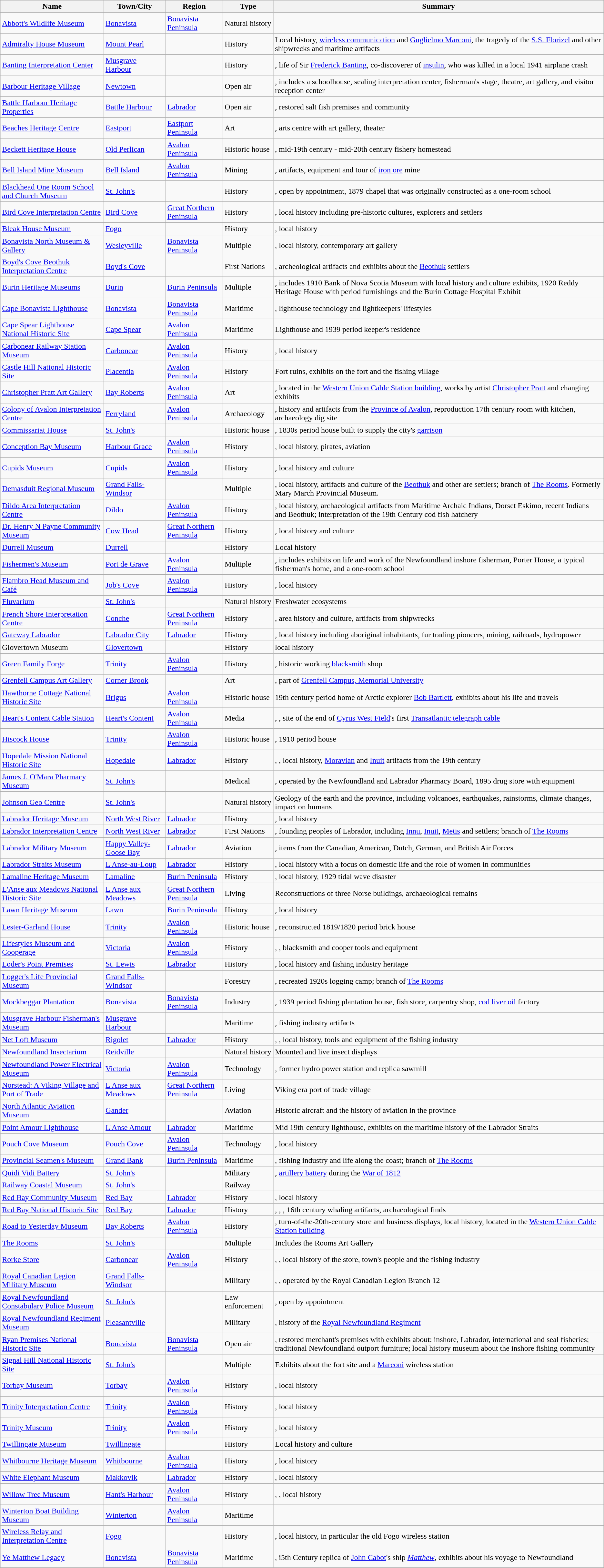<table class="wikitable sortable">
<tr>
<th>Name</th>
<th>Town/City</th>
<th>Region</th>
<th>Type</th>
<th>Summary</th>
</tr>
<tr>
<td><a href='#'>Abbott's Wildlife Museum</a></td>
<td><a href='#'>Bonavista</a></td>
<td><a href='#'>Bonavista Peninsula</a></td>
<td>Natural history</td>
<td></td>
</tr>
<tr>
<td><a href='#'>Admiralty House Museum</a></td>
<td><a href='#'>Mount Pearl</a></td>
<td></td>
<td>History</td>
<td>Local history, <a href='#'>wireless communication</a> and <a href='#'>Guglielmo Marconi</a>, the tragedy of the <a href='#'>S.S. Florizel</a> and other shipwrecks and maritime artifacts</td>
</tr>
<tr>
<td><a href='#'>Banting Interpretation Center</a></td>
<td><a href='#'>Musgrave Harbour</a></td>
<td></td>
<td>History</td>
<td>, life of Sir <a href='#'>Frederick Banting</a>, co-discoverer of <a href='#'>insulin</a>, who was killed in a local 1941 airplane crash</td>
</tr>
<tr>
<td><a href='#'>Barbour Heritage Village</a></td>
<td><a href='#'>Newtown</a></td>
<td></td>
<td>Open air</td>
<td>, includes a schoolhouse, sealing interpretation center, fisherman's stage, theatre, art gallery, and visitor reception center</td>
</tr>
<tr>
<td><a href='#'>Battle Harbour Heritage Properties</a></td>
<td><a href='#'>Battle Harbour</a></td>
<td><a href='#'>Labrador</a></td>
<td>Open air</td>
<td>, restored salt fish premises and community</td>
</tr>
<tr>
<td><a href='#'>Beaches Heritage Centre</a></td>
<td><a href='#'>Eastport</a></td>
<td><a href='#'>Eastport Peninsula</a></td>
<td>Art</td>
<td>, arts centre with art gallery, theater</td>
</tr>
<tr>
<td><a href='#'>Beckett Heritage House</a></td>
<td><a href='#'>Old Perlican</a></td>
<td><a href='#'>Avalon Peninsula</a></td>
<td>Historic house</td>
<td>, mid-19th century - mid-20th century fishery homestead</td>
</tr>
<tr>
<td><a href='#'>Bell Island Mine Museum</a></td>
<td><a href='#'>Bell Island</a></td>
<td><a href='#'>Avalon Peninsula</a></td>
<td>Mining</td>
<td>, artifacts, equipment and tour of <a href='#'>iron ore</a> mine</td>
</tr>
<tr>
<td><a href='#'>Blackhead One Room School and Church Museum</a></td>
<td><a href='#'>St. John's</a></td>
<td></td>
<td>History</td>
<td>, open by appointment, 1879 chapel that was originally constructed as a one-room school</td>
</tr>
<tr>
<td><a href='#'>Bird Cove Interpretation Centre</a></td>
<td><a href='#'>Bird Cove</a></td>
<td><a href='#'>Great Northern Peninsula</a></td>
<td>History</td>
<td>, local history including pre-historic cultures, explorers and settlers</td>
</tr>
<tr>
<td><a href='#'>Bleak House Museum</a></td>
<td><a href='#'>Fogo</a></td>
<td></td>
<td>History</td>
<td>, local history</td>
</tr>
<tr>
<td><a href='#'>Bonavista North Museum & Gallery</a></td>
<td><a href='#'>Wesleyville</a></td>
<td><a href='#'>Bonavista Peninsula</a></td>
<td>Multiple</td>
<td>, local history, contemporary art gallery</td>
</tr>
<tr>
<td><a href='#'>Boyd's Cove Beothuk Interpretation Centre</a></td>
<td><a href='#'>Boyd's Cove</a></td>
<td></td>
<td>First Nations</td>
<td>, archeological artifacts and exhibits about the <a href='#'>Beothuk</a> settlers</td>
</tr>
<tr>
<td><a href='#'>Burin Heritage Museums</a></td>
<td><a href='#'>Burin</a></td>
<td><a href='#'>Burin Peninsula</a></td>
<td>Multiple</td>
<td>, includes 1910 Bank of Nova Scotia Museum with local history and culture exhibits, 1920 Reddy Heritage House with period furnishings and the Burin Cottage Hospital Exhibit</td>
</tr>
<tr>
<td><a href='#'>Cape Bonavista Lighthouse</a></td>
<td><a href='#'>Bonavista</a></td>
<td><a href='#'>Bonavista Peninsula</a></td>
<td>Maritime</td>
<td>, lighthouse technology and lightkeepers' lifestyles</td>
</tr>
<tr>
<td><a href='#'>Cape Spear Lighthouse National Historic Site</a></td>
<td><a href='#'>Cape Spear</a></td>
<td><a href='#'>Avalon Peninsula</a></td>
<td>Maritime</td>
<td>Lighthouse and 1939 period keeper's residence</td>
</tr>
<tr>
<td><a href='#'>Carbonear Railway Station Museum</a></td>
<td><a href='#'>Carbonear</a></td>
<td><a href='#'>Avalon Peninsula</a></td>
<td>History</td>
<td>, local history</td>
</tr>
<tr>
<td><a href='#'>Castle Hill National Historic Site</a></td>
<td><a href='#'>Placentia</a></td>
<td><a href='#'>Avalon Peninsula</a></td>
<td>History</td>
<td>Fort ruins, exhibits on the fort and the fishing village</td>
</tr>
<tr>
<td><a href='#'>Christopher Pratt Art Gallery</a></td>
<td><a href='#'>Bay Roberts</a></td>
<td><a href='#'>Avalon Peninsula</a></td>
<td>Art</td>
<td>, located in the <a href='#'>Western Union Cable Station building</a>, works by artist <a href='#'>Christopher Pratt</a> and changing exhibits</td>
</tr>
<tr>
<td><a href='#'>Colony of Avalon Interpretation Centre</a></td>
<td><a href='#'>Ferryland</a></td>
<td><a href='#'>Avalon Peninsula</a></td>
<td>Archaeology</td>
<td>, history and artifacts from the <a href='#'>Province of Avalon</a>, reproduction 17th century room with kitchen, archaeology dig site</td>
</tr>
<tr>
<td><a href='#'>Commissariat House</a></td>
<td><a href='#'>St. John's</a></td>
<td></td>
<td>Historic house</td>
<td>, 1830s period house built to supply the city's <a href='#'>garrison</a></td>
</tr>
<tr>
<td><a href='#'>Conception Bay Museum</a></td>
<td><a href='#'>Harbour Grace</a></td>
<td><a href='#'>Avalon Peninsula</a></td>
<td>History</td>
<td>, local history, pirates, aviation</td>
</tr>
<tr>
<td><a href='#'>Cupids Museum</a></td>
<td><a href='#'>Cupids</a></td>
<td><a href='#'>Avalon Peninsula</a></td>
<td>History</td>
<td>, local history and culture</td>
</tr>
<tr>
<td><a href='#'>Demasduit Regional Museum</a></td>
<td><a href='#'>Grand Falls-Windsor</a></td>
<td></td>
<td>Multiple</td>
<td>, local history, artifacts and culture of the <a href='#'>Beothuk</a> and other are settlers; branch of <a href='#'>The Rooms</a>. Formerly Mary March Provincial Museum.</td>
</tr>
<tr>
<td><a href='#'>Dildo Area Interpretation Centre</a></td>
<td><a href='#'>Dildo</a></td>
<td><a href='#'>Avalon Peninsula</a></td>
<td>History</td>
<td>, local history, archaeological artifacts from Maritime Archaic Indians, Dorset Eskimo, recent Indians and Beothuk; interpretation of the 19th Century cod fish hatchery</td>
</tr>
<tr>
<td><a href='#'>Dr. Henry N Payne Community Museum</a></td>
<td><a href='#'>Cow Head</a></td>
<td><a href='#'>Great Northern Peninsula</a></td>
<td>History</td>
<td>, local history and culture</td>
</tr>
<tr>
<td><a href='#'>Durrell Museum</a></td>
<td><a href='#'>Durrell</a></td>
<td></td>
<td>History</td>
<td>Local history</td>
</tr>
<tr>
<td><a href='#'>Fishermen's Museum</a></td>
<td><a href='#'>Port de Grave</a></td>
<td><a href='#'>Avalon Peninsula</a></td>
<td>Multiple</td>
<td>, includes exhibits on life and work of the Newfoundland inshore fisherman, Porter House, a typical fisherman's home, and a one-room school</td>
</tr>
<tr>
<td><a href='#'>Flambro Head Museum and Café</a></td>
<td><a href='#'>Job's Cove</a></td>
<td><a href='#'>Avalon Peninsula</a></td>
<td>History</td>
<td>, local history</td>
</tr>
<tr>
<td><a href='#'>Fluvarium</a></td>
<td><a href='#'>St. John's</a></td>
<td></td>
<td>Natural history</td>
<td>Freshwater ecosystems</td>
</tr>
<tr>
<td><a href='#'>French Shore Interpretation Centre</a></td>
<td><a href='#'>Conche</a></td>
<td><a href='#'>Great Northern Peninsula</a></td>
<td>History</td>
<td>, area history and culture, artifacts from shipwrecks</td>
</tr>
<tr>
<td><a href='#'>Gateway Labrador</a></td>
<td><a href='#'>Labrador City</a></td>
<td><a href='#'>Labrador</a></td>
<td>History</td>
<td>, local history including aboriginal inhabitants, fur trading pioneers, mining, railroads, hydropower</td>
</tr>
<tr>
<td>Glovertown Museum</td>
<td><a href='#'>Glovertown</a></td>
<td></td>
<td>History</td>
<td>local history</td>
</tr>
<tr>
<td><a href='#'>Green Family Forge</a></td>
<td><a href='#'>Trinity</a></td>
<td><a href='#'>Avalon Peninsula</a></td>
<td>History</td>
<td>, historic working <a href='#'>blacksmith</a> shop</td>
</tr>
<tr>
<td><a href='#'>Grenfell Campus Art Gallery</a></td>
<td><a href='#'>Corner Brook</a></td>
<td></td>
<td>Art</td>
<td>, part of <a href='#'>Grenfell Campus, Memorial University</a></td>
</tr>
<tr>
<td><a href='#'>Hawthorne Cottage National Historic Site</a></td>
<td><a href='#'>Brigus</a></td>
<td><a href='#'>Avalon Peninsula</a></td>
<td>Historic house</td>
<td>19th century period home of Arctic explorer <a href='#'>Bob Bartlett</a>, exhibits about his life and travels</td>
</tr>
<tr>
<td><a href='#'>Heart's Content Cable Station</a></td>
<td><a href='#'>Heart's Content</a></td>
<td><a href='#'>Avalon Peninsula</a></td>
<td>Media</td>
<td>, , site of the end of <a href='#'>Cyrus West Field</a>'s first <a href='#'>Transatlantic telegraph cable</a></td>
</tr>
<tr>
<td><a href='#'>Hiscock House</a></td>
<td><a href='#'>Trinity</a></td>
<td><a href='#'>Avalon Peninsula</a></td>
<td>Historic house</td>
<td>, 1910 period house</td>
</tr>
<tr>
<td><a href='#'>Hopedale Mission National Historic Site</a></td>
<td><a href='#'>Hopedale</a></td>
<td><a href='#'>Labrador</a></td>
<td>History</td>
<td>, , local history, <a href='#'>Moravian</a> and <a href='#'>Inuit</a> artifacts from the 19th century</td>
</tr>
<tr>
<td><a href='#'>James J. O'Mara Pharmacy Museum</a></td>
<td><a href='#'>St. John's</a></td>
<td></td>
<td>Medical</td>
<td>, operated by the Newfoundland and Labrador Pharmacy Board, 1895 drug store with equipment</td>
</tr>
<tr>
<td><a href='#'>Johnson Geo Centre</a></td>
<td><a href='#'>St. John's</a></td>
<td></td>
<td>Natural history</td>
<td>Geology of the earth and the province, including volcanoes, earthquakes, rainstorms, climate changes, impact on humans</td>
</tr>
<tr>
<td><a href='#'>Labrador Heritage Museum</a></td>
<td><a href='#'>North West River</a></td>
<td><a href='#'>Labrador</a></td>
<td>History</td>
<td>, local history</td>
</tr>
<tr>
<td><a href='#'>Labrador Interpretation Centre</a></td>
<td><a href='#'>North West River</a></td>
<td><a href='#'>Labrador</a></td>
<td>First Nations</td>
<td>, founding peoples of Labrador, including <a href='#'>Innu</a>, <a href='#'>Inuit</a>, <a href='#'>Metis</a> and settlers; branch of <a href='#'>The Rooms</a></td>
</tr>
<tr>
<td><a href='#'>Labrador Military Museum</a></td>
<td><a href='#'>Happy Valley-Goose Bay</a></td>
<td><a href='#'>Labrador</a></td>
<td>Aviation</td>
<td>, items from the Canadian, American, Dutch, German, and British Air Forces</td>
</tr>
<tr>
<td><a href='#'>Labrador Straits Museum</a></td>
<td><a href='#'>L'Anse-au-Loup</a></td>
<td><a href='#'>Labrador</a></td>
<td>History</td>
<td>, local history with a focus on domestic life and the role of women in communities</td>
</tr>
<tr>
<td><a href='#'>Lamaline Heritage Museum</a></td>
<td><a href='#'>Lamaline</a></td>
<td><a href='#'>Burin Peninsula</a></td>
<td>History</td>
<td>, local history, 1929 tidal wave disaster</td>
</tr>
<tr>
<td><a href='#'>L'Anse aux Meadows National Historic Site</a></td>
<td><a href='#'>L'Anse aux Meadows</a></td>
<td><a href='#'>Great Northern Peninsula</a></td>
<td>Living</td>
<td>Reconstructions of three Norse buildings, archaeological remains</td>
</tr>
<tr>
<td><a href='#'>Lawn Heritage Museum</a></td>
<td><a href='#'>Lawn</a></td>
<td><a href='#'>Burin Peninsula</a></td>
<td>History</td>
<td>, local history</td>
</tr>
<tr>
<td><a href='#'>Lester-Garland House</a></td>
<td><a href='#'>Trinity</a></td>
<td><a href='#'>Avalon Peninsula</a></td>
<td>Historic house</td>
<td>, reconstructed 1819/1820 period brick house</td>
</tr>
<tr>
<td><a href='#'>Lifestyles Museum and Cooperage</a></td>
<td><a href='#'>Victoria</a></td>
<td><a href='#'>Avalon Peninsula</a></td>
<td>History</td>
<td>, , blacksmith and cooper tools and equipment</td>
</tr>
<tr>
<td><a href='#'>Loder's Point Premises</a></td>
<td><a href='#'>St. Lewis</a></td>
<td><a href='#'>Labrador</a></td>
<td>History</td>
<td>, local history and fishing industry heritage</td>
</tr>
<tr>
<td><a href='#'>Logger's Life Provincial Museum</a></td>
<td><a href='#'>Grand Falls-Windsor</a></td>
<td></td>
<td>Forestry</td>
<td>, recreated 1920s logging camp; branch of <a href='#'>The Rooms</a></td>
</tr>
<tr>
<td><a href='#'>Mockbeggar Plantation</a></td>
<td><a href='#'>Bonavista</a></td>
<td><a href='#'>Bonavista Peninsula</a></td>
<td>Industry</td>
<td>, 1939 period fishing plantation house, fish store, carpentry shop, <a href='#'>cod liver oil</a> factory</td>
</tr>
<tr>
<td><a href='#'>Musgrave Harbour Fisherman's Museum</a></td>
<td><a href='#'>Musgrave Harbour</a></td>
<td></td>
<td>Maritime</td>
<td>, fishing industry artifacts</td>
</tr>
<tr>
<td><a href='#'>Net Loft Museum</a></td>
<td><a href='#'>Rigolet</a></td>
<td><a href='#'>Labrador</a></td>
<td>History</td>
<td>, , local history, tools and equipment of the fishing industry</td>
</tr>
<tr>
<td><a href='#'>Newfoundland Insectarium</a></td>
<td><a href='#'>Reidville</a></td>
<td></td>
<td>Natural history</td>
<td>Mounted and live insect displays</td>
</tr>
<tr>
<td><a href='#'>Newfoundland Power Electrical Museum</a></td>
<td><a href='#'>Victoria</a></td>
<td><a href='#'>Avalon Peninsula</a></td>
<td>Technology</td>
<td>, former hydro power station and replica sawmill</td>
</tr>
<tr>
<td><a href='#'>Norstead: A Viking Village and Port of Trade</a></td>
<td><a href='#'>L'Anse aux Meadows</a></td>
<td><a href='#'>Great Northern Peninsula</a></td>
<td>Living</td>
<td>Viking era port of trade village</td>
</tr>
<tr>
<td><a href='#'>North Atlantic Aviation Museum</a></td>
<td><a href='#'>Gander</a></td>
<td></td>
<td>Aviation</td>
<td>Historic aircraft and the history of aviation in the province</td>
</tr>
<tr>
<td><a href='#'>Point Amour Lighthouse</a></td>
<td><a href='#'>L'Anse Amour</a></td>
<td><a href='#'>Labrador</a></td>
<td>Maritime</td>
<td>Mid 19th-century lighthouse, exhibits on the maritime history of the Labrador Straits</td>
</tr>
<tr>
<td><a href='#'>Pouch Cove Museum</a></td>
<td><a href='#'>Pouch Cove</a></td>
<td><a href='#'>Avalon Peninsula</a></td>
<td>Technology</td>
<td>, local history</td>
</tr>
<tr>
<td><a href='#'>Provincial Seamen's Museum</a></td>
<td><a href='#'>Grand Bank</a></td>
<td><a href='#'>Burin Peninsula</a></td>
<td>Maritime</td>
<td>, fishing industry and life along the coast; branch of <a href='#'>The Rooms</a></td>
</tr>
<tr>
<td><a href='#'>Quidi Vidi Battery</a></td>
<td><a href='#'>St. John's</a></td>
<td></td>
<td>Military</td>
<td>, <a href='#'>artillery battery</a> during the <a href='#'>War of 1812</a></td>
</tr>
<tr>
<td><a href='#'>Railway Coastal Museum</a></td>
<td><a href='#'>St. John's</a></td>
<td></td>
<td>Railway</td>
<td></td>
</tr>
<tr>
<td><a href='#'>Red Bay Community Museum</a></td>
<td><a href='#'>Red Bay</a></td>
<td><a href='#'>Labrador</a></td>
<td>History</td>
<td>, local history</td>
</tr>
<tr>
<td><a href='#'>Red Bay National Historic Site</a></td>
<td><a href='#'>Red Bay</a></td>
<td><a href='#'>Labrador</a></td>
<td>History</td>
<td>, , , 16th century whaling artifacts, archaeological finds</td>
</tr>
<tr>
<td><a href='#'>Road to Yesterday Museum</a></td>
<td><a href='#'>Bay Roberts</a></td>
<td><a href='#'>Avalon Peninsula</a></td>
<td>History</td>
<td>, turn-of-the-20th-century store and business displays, local history, located in the <a href='#'>Western Union Cable Station building</a></td>
</tr>
<tr>
<td><a href='#'>The Rooms</a></td>
<td><a href='#'>St. John's</a></td>
<td></td>
<td>Multiple</td>
<td>Includes the Rooms Art Gallery</td>
</tr>
<tr>
<td><a href='#'>Rorke Store</a></td>
<td><a href='#'>Carbonear</a></td>
<td><a href='#'>Avalon Peninsula</a></td>
<td>History</td>
<td>, , local history of the store, town's people and the fishing industry</td>
</tr>
<tr>
<td><a href='#'>Royal Canadian Legion Military Museum</a></td>
<td><a href='#'>Grand Falls-Windsor</a></td>
<td></td>
<td>Military</td>
<td>, , operated by the Royal Canadian Legion Branch 12</td>
</tr>
<tr>
<td><a href='#'>Royal Newfoundland Constabulary Police Museum</a></td>
<td><a href='#'>St. John's</a></td>
<td></td>
<td>Law enforcement</td>
<td>, open by appointment</td>
</tr>
<tr>
<td><a href='#'>Royal Newfoundland Regiment Museum</a></td>
<td><a href='#'>Pleasantville</a></td>
<td></td>
<td>Military</td>
<td>, history of the <a href='#'>Royal Newfoundland Regiment</a></td>
</tr>
<tr>
<td><a href='#'>Ryan Premises National Historic Site</a></td>
<td><a href='#'>Bonavista</a></td>
<td><a href='#'>Bonavista Peninsula</a></td>
<td>Open air</td>
<td>, restored merchant's premises with exhibits about: inshore, Labrador, international and seal fisheries; traditional Newfoundland outport furniture; local history museum about the inshore fishing community</td>
</tr>
<tr>
<td><a href='#'>Signal Hill National Historic Site</a></td>
<td><a href='#'>St. John's</a></td>
<td></td>
<td>Multiple</td>
<td>Exhibits about the fort site and a <a href='#'>Marconi</a> wireless station</td>
</tr>
<tr>
<td><a href='#'>Torbay Museum</a></td>
<td><a href='#'>Torbay</a></td>
<td><a href='#'>Avalon Peninsula</a></td>
<td>History</td>
<td>, local history</td>
</tr>
<tr>
<td><a href='#'>Trinity Interpretation Centre</a></td>
<td><a href='#'>Trinity</a></td>
<td><a href='#'>Avalon Peninsula</a></td>
<td>History</td>
<td>, local history</td>
</tr>
<tr>
<td><a href='#'>Trinity Museum</a></td>
<td><a href='#'>Trinity</a></td>
<td><a href='#'>Avalon Peninsula</a></td>
<td>History</td>
<td>, local history</td>
</tr>
<tr>
<td><a href='#'>Twillingate Museum</a></td>
<td><a href='#'>Twillingate</a></td>
<td></td>
<td>History</td>
<td>Local history and culture</td>
</tr>
<tr>
<td><a href='#'>Whitbourne Heritage Museum</a></td>
<td><a href='#'>Whitbourne</a></td>
<td><a href='#'>Avalon Peninsula</a></td>
<td>History</td>
<td>, local history</td>
</tr>
<tr>
<td><a href='#'>White Elephant Museum</a></td>
<td><a href='#'>Makkovik</a></td>
<td><a href='#'>Labrador</a></td>
<td>History</td>
<td>, local history</td>
</tr>
<tr>
<td><a href='#'>Willow Tree Museum</a></td>
<td><a href='#'>Hant's Harbour</a></td>
<td><a href='#'>Avalon Peninsula</a></td>
<td>History</td>
<td>, , local history</td>
</tr>
<tr>
<td><a href='#'>Winterton Boat Building Museum</a></td>
<td><a href='#'>Winterton</a></td>
<td><a href='#'>Avalon Peninsula</a></td>
<td>Maritime</td>
<td></td>
</tr>
<tr>
<td><a href='#'>Wireless Relay and Interpretation Centre</a></td>
<td><a href='#'>Fogo</a></td>
<td></td>
<td>History</td>
<td>, local history, in particular the old Fogo wireless station</td>
</tr>
<tr>
<td><a href='#'>Ye Matthew Legacy</a></td>
<td><a href='#'>Bonavista</a></td>
<td><a href='#'>Bonavista Peninsula</a></td>
<td>Maritime</td>
<td>, i5th Century replica of <a href='#'>John Cabot</a>'s ship <em><a href='#'>Matthew</a></em>, exhibits about his voyage to Newfoundland</td>
</tr>
<tr>
</tr>
</table>
